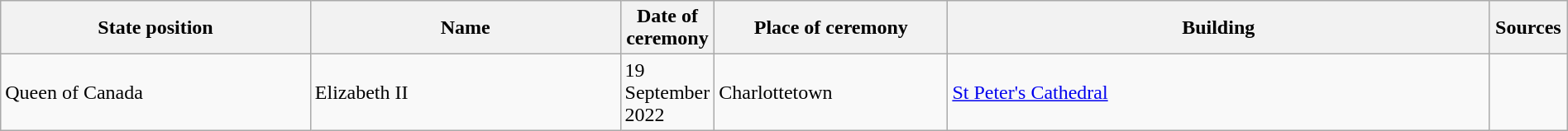<table class="wikitable" style="width:100%;">
<tr>
<th style="width:20%;">State position</th>
<th style="width:20%;">Name</th>
<th style="width:5%;">Date of ceremony</th>
<th style="width:15%;">Place of ceremony</th>
<th style="width:35%;">Building</th>
<th style="width:5%;">Sources</th>
</tr>
<tr>
<td>Queen of Canada</td>
<td>Elizabeth II</td>
<td>19 September 2022</td>
<td>Charlottetown</td>
<td><a href='#'>St Peter's Cathedral</a></td>
<td></td>
</tr>
</table>
